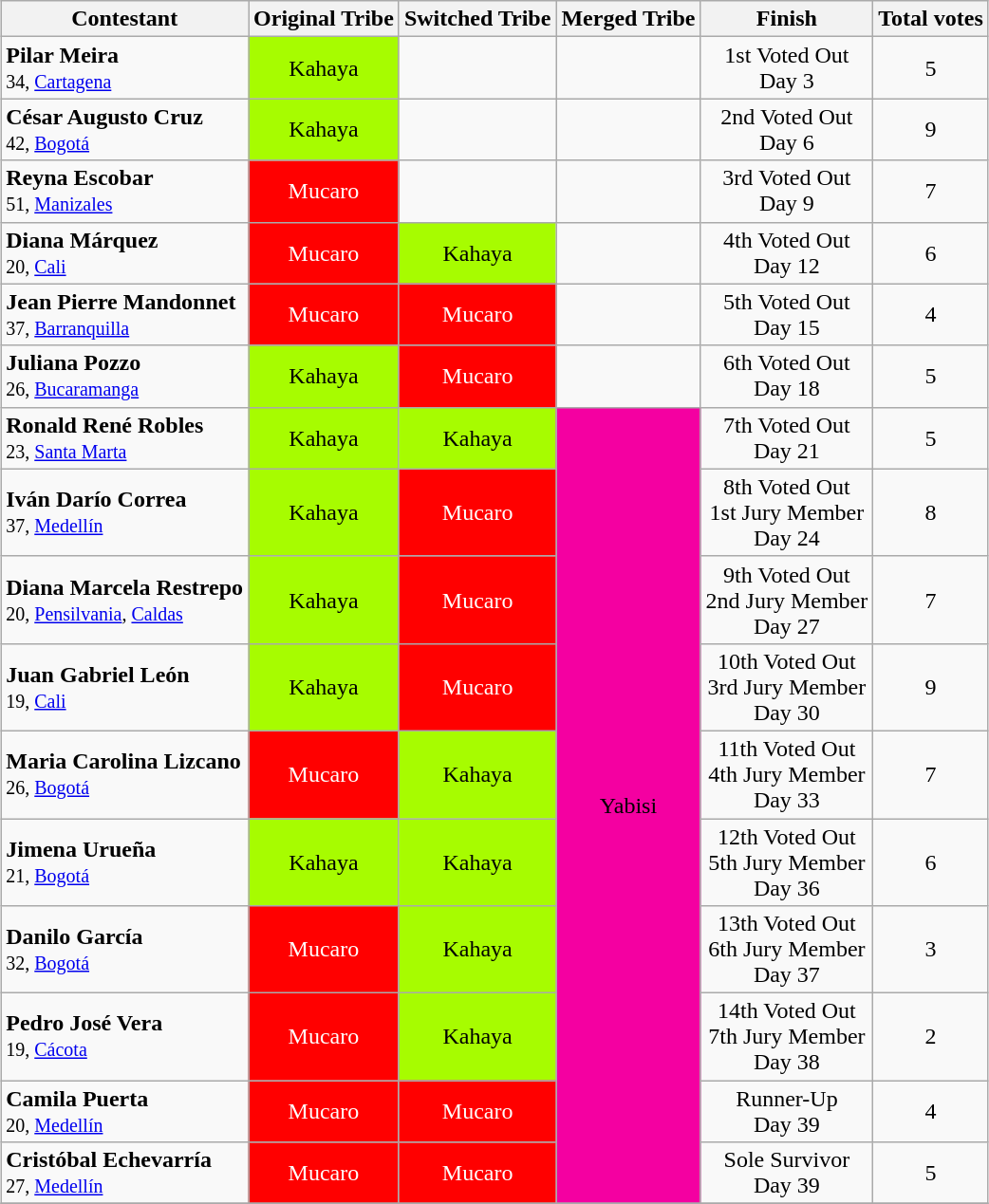<table class="wikitable" style="margin:auto;">
<tr>
<th>Contestant</th>
<th>Original Tribe</th>
<th>Switched Tribe</th>
<th>Merged Tribe</th>
<th>Finish</th>
<th>Total votes</th>
</tr>
<tr>
<td><strong>Pilar Meira</strong><br><small>34, <a href='#'>Cartagena</a></small></td>
<td style="text-align:center; background:#A7FC00">Kahaya</td>
<td></td>
<td></td>
<td style="text-align:center">1st Voted Out <br>Day 3</td>
<td style="text-align:center">5</td>
</tr>
<tr>
<td><strong>César Augusto Cruz</strong><br><small>42, <a href='#'>Bogotá</a></small></td>
<td style="text-align:center; background: #A7FC00">Kahaya</td>
<td></td>
<td></td>
<td style="text-align:center">2nd Voted Out <br>Day 6</td>
<td style="text-align:center">9</td>
</tr>
<tr>
<td><strong>Reyna Escobar</strong><br><small>51, <a href='#'>Manizales</a></small></td>
<td style="text-align:center; background:red;color:white;">Mucaro</td>
<td></td>
<td></td>
<td style="text-align:center">3rd Voted Out <br>Day 9</td>
<td style="text-align:center">7</td>
</tr>
<tr>
<td><strong>Diana Márquez</strong><br><small>20, <a href='#'>Cali</a></small></td>
<td style="text-align:center; background:red;color:white;">Mucaro</td>
<td style="text-align:center; background:#A7FC00">Kahaya</td>
<td></td>
<td style="text-align:center">4th Voted Out <br>Day 12</td>
<td style="text-align:center">6</td>
</tr>
<tr>
<td><strong>Jean Pierre Mandonnet</strong><br><small>37, <a href='#'>Barranquilla</a></small></td>
<td style="text-align:center; background:red;color:white;">Mucaro</td>
<td style="text-align:center; background:red;color:white;">Mucaro</td>
<td></td>
<td style="text-align:center">5th Voted Out <br>Day 15</td>
<td style="text-align:center">4</td>
</tr>
<tr>
<td><strong>Juliana Pozzo</strong><br><small>26, <a href='#'>Bucaramanga</a></small></td>
<td style="text-align:center; background:#A7FC00">Kahaya</td>
<td style="text-align:center; background:red;color:white;">Mucaro</td>
<td></td>
<td style="text-align:center">6th Voted Out <br>Day 18</td>
<td style="text-align:center">5</td>
</tr>
<tr>
<td><strong>Ronald René Robles</strong><br><small>23, <a href='#'>Santa Marta</a></small></td>
<td style="text-align:center; background:#A7FC00">Kahaya</td>
<td style="text-align:center; background:#A7FC00">Kahaya</td>
<td rowspan="10" style="text-align:center; background:#F400A1">Yabisi</td>
<td style="text-align:center">7th Voted Out <br>Day 21</td>
<td style="text-align:center">5</td>
</tr>
<tr>
<td><strong>Iván Darío Correa</strong><br><small>37, <a href='#'>Medellín</a></small></td>
<td style="text-align:center; background:#A7FC00">Kahaya</td>
<td style="text-align:center; background:red;color:white;">Mucaro</td>
<td style="text-align:center">8th Voted Out <br>1st Jury Member<br>Day 24</td>
<td style="text-align:center">8</td>
</tr>
<tr>
<td><strong>Diana Marcela Restrepo</strong><br><small>20, <a href='#'>Pensilvania</a>, <a href='#'>Caldas</a></small></td>
<td style="text-align:center; background:#A7FC00">Kahaya</td>
<td style="text-align:center; background:red;color:white;">Mucaro</td>
<td style="text-align:center">9th Voted Out <br>2nd Jury Member<br>Day 27</td>
<td style="text-align:center">7</td>
</tr>
<tr>
<td><strong>Juan Gabriel León</strong><br><small>19, <a href='#'>Cali</a></small></td>
<td style="text-align:center; background:#A7FC00">Kahaya</td>
<td style="text-align:center; background:red;color:white;">Mucaro</td>
<td style="text-align:center">10th Voted Out <br>3rd Jury Member<br>Day 30</td>
<td style="text-align:center">9</td>
</tr>
<tr>
<td><strong>Maria Carolina Lizcano</strong><br><small>26, <a href='#'>Bogotá</a></small></td>
<td style="text-align:center; background:red;color:white;">Mucaro</td>
<td style="text-align:center; background:#A7FC00">Kahaya</td>
<td style="text-align:center">11th Voted Out <br>4th Jury Member<br>Day 33</td>
<td style="text-align:center">7</td>
</tr>
<tr>
<td><strong>Jimena Urueña</strong><br><small>21, <a href='#'>Bogotá</a></small></td>
<td style="text-align:center; background:#A7FC00">Kahaya</td>
<td style="text-align:center; background:#A7FC00">Kahaya</td>
<td style="text-align:center">12th Voted Out <br>5th Jury Member<br>Day 36</td>
<td style="text-align:center">6</td>
</tr>
<tr>
<td><strong>Danilo García</strong><br><small>32, <a href='#'>Bogotá</a></small></td>
<td style="text-align:center; background:red;color:white;">Mucaro</td>
<td style="text-align:center; background:#A7FC00">Kahaya</td>
<td style="text-align:center">13th Voted Out<br>6th Jury Member<br>Day 37</td>
<td style="text-align:center">3</td>
</tr>
<tr>
<td><strong>Pedro José Vera</strong><br><small>19, <a href='#'>Cácota</a></small></td>
<td style="text-align:center; background:red;color:white;">Mucaro</td>
<td style="text-align:center; background:#A7FC00">Kahaya</td>
<td style="text-align:center">14th Voted Out<br>7th Jury Member<br>Day 38</td>
<td style="text-align:center">2</td>
</tr>
<tr>
<td><strong>Camila Puerta</strong><br><small>20, <a href='#'>Medellín</a></small></td>
<td style="text-align:center; background:red;color:white;">Mucaro</td>
<td style="text-align:center; background:red;color:white;">Mucaro</td>
<td style="text-align:center">Runner-Up<br>Day 39</td>
<td style="text-align:center">4</td>
</tr>
<tr>
<td><strong>Cristóbal Echevarría</strong><br><small>27, <a href='#'>Medellín</a></small></td>
<td style="text-align:center; background:red;color:white;">Mucaro</td>
<td style="text-align:center; background:red;color:white;">Mucaro</td>
<td style="text-align:center">Sole Survivor<br>Day 39</td>
<td style="text-align:center">5</td>
</tr>
<tr>
</tr>
</table>
